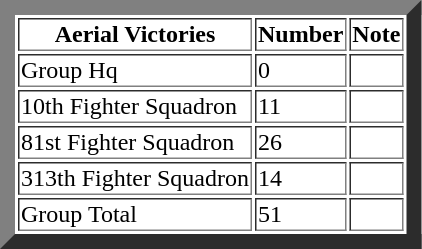<table border="10">
<tr>
<th>Aerial Victories</th>
<th>Number</th>
<th>Note</th>
</tr>
<tr>
<td>Group Hq</td>
<td>0</td>
<td></td>
</tr>
<tr>
<td>10th Fighter Squadron</td>
<td>11</td>
<td></td>
</tr>
<tr>
<td>81st Fighter Squadron</td>
<td>26</td>
<td></td>
</tr>
<tr>
<td>313th Fighter Squadron</td>
<td>14</td>
<td></td>
</tr>
<tr>
<td>Group Total</td>
<td>51</td>
<td></td>
</tr>
</table>
